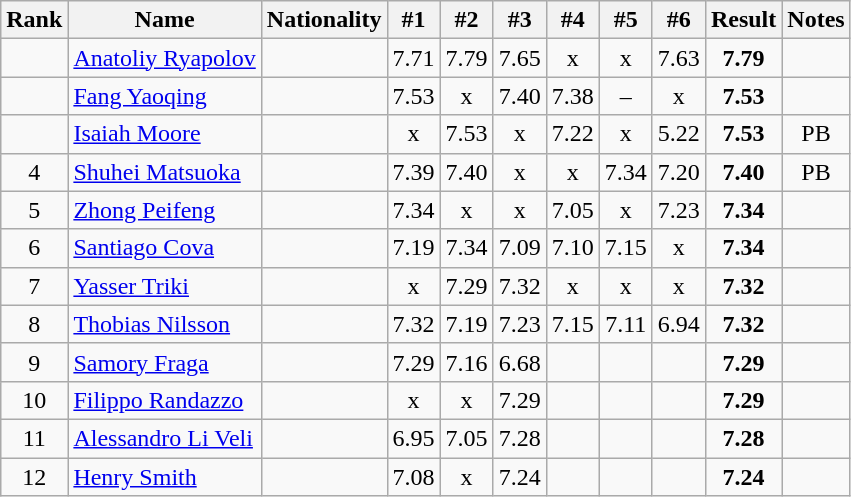<table class="wikitable sortable" style="text-align:center">
<tr>
<th>Rank</th>
<th>Name</th>
<th>Nationality</th>
<th>#1</th>
<th>#2</th>
<th>#3</th>
<th>#4</th>
<th>#5</th>
<th>#6</th>
<th>Result</th>
<th>Notes</th>
</tr>
<tr>
<td></td>
<td align=left><a href='#'>Anatoliy Ryapolov</a></td>
<td align=left></td>
<td>7.71</td>
<td>7.79</td>
<td>7.65</td>
<td>x</td>
<td>x</td>
<td>7.63</td>
<td><strong>7.79</strong></td>
<td></td>
</tr>
<tr>
<td></td>
<td align=left><a href='#'>Fang Yaoqing</a></td>
<td align=left></td>
<td>7.53</td>
<td>x</td>
<td>7.40</td>
<td>7.38</td>
<td>–</td>
<td>x</td>
<td><strong>7.53</strong></td>
<td></td>
</tr>
<tr>
<td></td>
<td align=left><a href='#'>Isaiah Moore</a></td>
<td align=left></td>
<td>x</td>
<td>7.53</td>
<td>x</td>
<td>7.22</td>
<td>x</td>
<td>5.22</td>
<td><strong>7.53</strong></td>
<td>PB</td>
</tr>
<tr>
<td>4</td>
<td align=left><a href='#'>Shuhei Matsuoka</a></td>
<td align=left></td>
<td>7.39</td>
<td>7.40</td>
<td>x</td>
<td>x</td>
<td>7.34</td>
<td>7.20</td>
<td><strong>7.40</strong></td>
<td>PB</td>
</tr>
<tr>
<td>5</td>
<td align=left><a href='#'>Zhong Peifeng</a></td>
<td align=left></td>
<td>7.34</td>
<td>x</td>
<td>x</td>
<td>7.05</td>
<td>x</td>
<td>7.23</td>
<td><strong>7.34</strong></td>
<td></td>
</tr>
<tr>
<td>6</td>
<td align=left><a href='#'>Santiago Cova</a></td>
<td align=left></td>
<td>7.19</td>
<td>7.34</td>
<td>7.09</td>
<td>7.10</td>
<td>7.15</td>
<td>x</td>
<td><strong>7.34</strong></td>
<td></td>
</tr>
<tr>
<td>7</td>
<td align=left><a href='#'>Yasser Triki</a></td>
<td align=left></td>
<td>x</td>
<td>7.29</td>
<td>7.32</td>
<td>x</td>
<td>x</td>
<td>x</td>
<td><strong>7.32</strong></td>
<td></td>
</tr>
<tr>
<td>8</td>
<td align=left><a href='#'>Thobias Nilsson</a></td>
<td align=left></td>
<td>7.32</td>
<td>7.19</td>
<td>7.23</td>
<td>7.15</td>
<td>7.11</td>
<td>6.94</td>
<td><strong>7.32</strong></td>
<td></td>
</tr>
<tr>
<td>9</td>
<td align=left><a href='#'>Samory Fraga</a></td>
<td align=left></td>
<td>7.29</td>
<td>7.16</td>
<td>6.68</td>
<td></td>
<td></td>
<td></td>
<td><strong>7.29</strong></td>
<td></td>
</tr>
<tr>
<td>10</td>
<td align=left><a href='#'>Filippo Randazzo</a></td>
<td align=left></td>
<td>x</td>
<td>x</td>
<td>7.29</td>
<td></td>
<td></td>
<td></td>
<td><strong>7.29</strong></td>
<td></td>
</tr>
<tr>
<td>11</td>
<td align=left><a href='#'>Alessandro Li Veli</a></td>
<td align=left></td>
<td>6.95</td>
<td>7.05</td>
<td>7.28</td>
<td></td>
<td></td>
<td></td>
<td><strong>7.28</strong></td>
<td></td>
</tr>
<tr>
<td>12</td>
<td align=left><a href='#'>Henry Smith</a></td>
<td align=left></td>
<td>7.08</td>
<td>x</td>
<td>7.24</td>
<td></td>
<td></td>
<td></td>
<td><strong>7.24</strong></td>
<td></td>
</tr>
</table>
